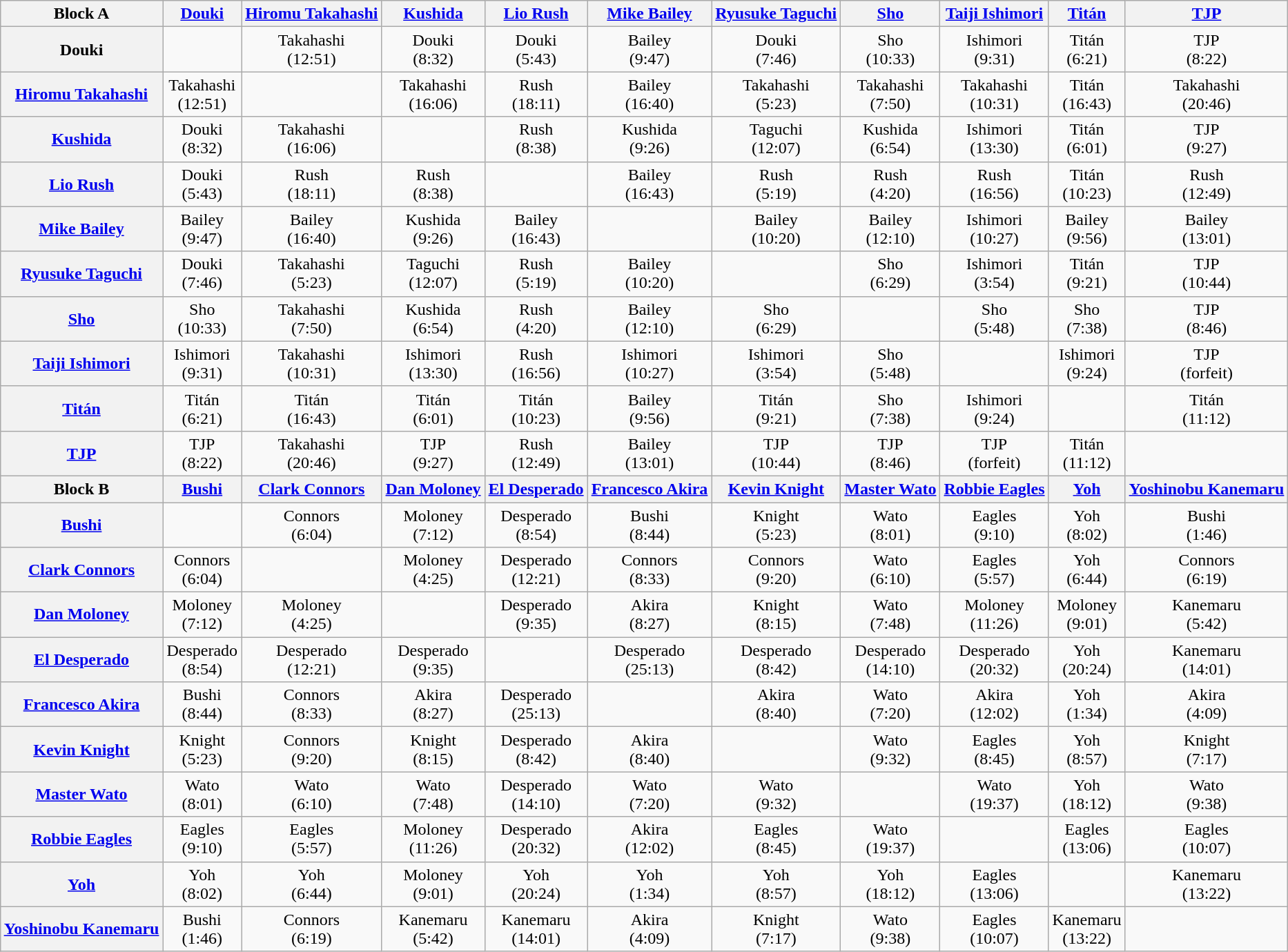<table class="wikitable" style="margin: 1em auto 1em auto">
<tr align="center">
<th>Block A</th>
<th><a href='#'>Douki</a></th>
<th><a href='#'>Hiromu Takahashi</a></th>
<th><a href='#'>Kushida</a></th>
<th><a href='#'>Lio Rush</a></th>
<th><a href='#'>Mike Bailey</a></th>
<th><a href='#'>Ryusuke Taguchi</a></th>
<th><a href='#'>Sho</a></th>
<th><a href='#'>Taiji Ishimori</a></th>
<th><a href='#'>Titán</a></th>
<th><a href='#'>TJP</a></th>
</tr>
<tr align="center">
<th>Douki</th>
<td></td>
<td>Takahashi<br>(12:51)</td>
<td>Douki<br>(8:32)</td>
<td>Douki<br>(5:43)</td>
<td>Bailey<br>(9:47)</td>
<td>Douki<br>(7:46)</td>
<td>Sho<br>(10:33)</td>
<td>Ishimori<br>(9:31)</td>
<td>Titán<br>(6:21)</td>
<td>TJP<br>(8:22)</td>
</tr>
<tr align="center">
<th><a href='#'>Hiromu Takahashi</a></th>
<td>Takahashi<br>(12:51)</td>
<td></td>
<td>Takahashi<br>(16:06)</td>
<td>Rush<br>(18:11)</td>
<td>Bailey<br>(16:40)</td>
<td>Takahashi<br>(5:23)</td>
<td>Takahashi<br>(7:50)</td>
<td>Takahashi<br>(10:31)</td>
<td>Titán<br>(16:43)</td>
<td>Takahashi<br>(20:46)</td>
</tr>
<tr align="center">
<th><a href='#'>Kushida</a></th>
<td>Douki<br>(8:32)</td>
<td>Takahashi<br>(16:06)</td>
<td></td>
<td>Rush<br>(8:38)</td>
<td>Kushida<br>(9:26)</td>
<td>Taguchi<br>(12:07)</td>
<td>Kushida<br>(6:54)</td>
<td>Ishimori<br>(13:30)</td>
<td>Titán<br>(6:01)</td>
<td>TJP<br>(9:27)</td>
</tr>
<tr align="center">
<th><a href='#'>Lio Rush</a></th>
<td>Douki<br>(5:43)</td>
<td>Rush<br>(18:11)</td>
<td>Rush<br>(8:38)</td>
<td></td>
<td>Bailey<br>(16:43)</td>
<td>Rush<br>(5:19)</td>
<td>Rush<br>(4:20)</td>
<td>Rush<br>(16:56)</td>
<td>Titán<br>(10:23)</td>
<td>Rush<br>(12:49)</td>
</tr>
<tr align="center">
<th><a href='#'>Mike Bailey</a></th>
<td>Bailey<br>(9:47)</td>
<td>Bailey<br>(16:40)</td>
<td>Kushida<br>(9:26)</td>
<td>Bailey<br>(16:43)</td>
<td></td>
<td>Bailey<br>(10:20)</td>
<td>Bailey<br>(12:10)</td>
<td>Ishimori<br>(10:27)</td>
<td>Bailey<br>(9:56)</td>
<td>Bailey<br>(13:01)</td>
</tr>
<tr align="center">
<th><a href='#'>Ryusuke Taguchi</a></th>
<td>Douki<br>(7:46)</td>
<td>Takahashi<br>(5:23)</td>
<td>Taguchi<br>(12:07)</td>
<td>Rush<br>(5:19)</td>
<td>Bailey<br>(10:20)</td>
<td></td>
<td>Sho<br>(6:29)</td>
<td>Ishimori<br>(3:54)</td>
<td>Titán<br>(9:21)</td>
<td>TJP<br>(10:44)</td>
</tr>
<tr align="center">
<th><a href='#'>Sho</a></th>
<td>Sho<br>(10:33)</td>
<td>Takahashi<br>(7:50)</td>
<td>Kushida<br>(6:54)</td>
<td>Rush<br>(4:20)</td>
<td>Bailey<br>(12:10)</td>
<td>Sho<br>(6:29)</td>
<td></td>
<td>Sho<br>(5:48)</td>
<td>Sho<br>(7:38)</td>
<td>TJP<br>(8:46)</td>
</tr>
<tr align="center">
<th><a href='#'>Taiji Ishimori</a></th>
<td>Ishimori<br>(9:31)</td>
<td>Takahashi<br>(10:31)</td>
<td>Ishimori<br>(13:30)</td>
<td>Rush<br>(16:56)</td>
<td>Ishimori<br>(10:27)</td>
<td>Ishimori<br>(3:54)</td>
<td>Sho<br>(5:48)</td>
<td></td>
<td>Ishimori<br>(9:24)</td>
<td>TJP<br>(forfeit)</td>
</tr>
<tr align="center">
<th><a href='#'>Titán</a></th>
<td>Titán<br>(6:21)</td>
<td>Titán<br>(16:43)</td>
<td>Titán<br>(6:01)</td>
<td>Titán<br>(10:23)</td>
<td>Bailey<br>(9:56)</td>
<td>Titán<br>(9:21)</td>
<td>Sho<br>(7:38)</td>
<td>Ishimori<br>(9:24)</td>
<td></td>
<td>Titán<br>(11:12)</td>
</tr>
<tr align="center">
<th><a href='#'>TJP</a></th>
<td>TJP<br>(8:22)</td>
<td>Takahashi<br>(20:46)</td>
<td>TJP<br>(9:27)</td>
<td>Rush<br>(12:49)</td>
<td>Bailey<br>(13:01)</td>
<td>TJP<br>(10:44)</td>
<td>TJP<br>(8:46)</td>
<td>TJP<br>(forfeit)</td>
<td>Titán<br>(11:12)</td>
<td></td>
</tr>
<tr align="center">
<th>Block B</th>
<th><a href='#'>Bushi</a></th>
<th><a href='#'>Clark Connors</a></th>
<th><a href='#'>Dan Moloney</a></th>
<th><a href='#'>El Desperado</a></th>
<th><a href='#'>Francesco Akira</a></th>
<th><a href='#'>Kevin Knight</a></th>
<th><a href='#'>Master Wato</a></th>
<th><a href='#'>Robbie Eagles</a></th>
<th><a href='#'>Yoh</a></th>
<th><a href='#'>Yoshinobu Kanemaru</a></th>
</tr>
<tr align="center">
<th><a href='#'>Bushi</a></th>
<td></td>
<td>Connors<br>(6:04)</td>
<td>Moloney<br>(7:12)</td>
<td>Desperado<br>(8:54)</td>
<td>Bushi<br>(8:44)</td>
<td>Knight<br>(5:23)</td>
<td>Wato<br>(8:01)</td>
<td>Eagles<br>(9:10)</td>
<td>Yoh<br>(8:02)</td>
<td>Bushi<br>(1:46)</td>
</tr>
<tr align="center">
<th><a href='#'>Clark Connors</a></th>
<td>Connors<br>(6:04)</td>
<td></td>
<td>Moloney<br>(4:25)</td>
<td>Desperado<br>(12:21)</td>
<td>Connors<br>(8:33)</td>
<td>Connors<br>(9:20)</td>
<td>Wato<br>(6:10)</td>
<td>Eagles<br>(5:57)</td>
<td>Yoh<br>(6:44)</td>
<td>Connors<br>(6:19)</td>
</tr>
<tr align="center">
<th><a href='#'>Dan Moloney</a></th>
<td>Moloney<br>(7:12)</td>
<td>Moloney<br>(4:25)</td>
<td></td>
<td>Desperado<br>(9:35)</td>
<td>Akira<br>(8:27)</td>
<td>Knight<br>(8:15)</td>
<td>Wato<br>(7:48)</td>
<td>Moloney<br>(11:26)</td>
<td>Moloney<br>(9:01)</td>
<td>Kanemaru<br>(5:42)</td>
</tr>
<tr align="center">
<th><a href='#'>El Desperado</a></th>
<td>Desperado<br>(8:54)</td>
<td>Desperado<br>(12:21)</td>
<td>Desperado<br>(9:35)</td>
<td></td>
<td>Desperado<br>(25:13)</td>
<td>Desperado<br>(8:42)</td>
<td>Desperado<br>(14:10)</td>
<td>Desperado<br>(20:32)</td>
<td>Yoh<br>(20:24)</td>
<td>Kanemaru<br>(14:01)</td>
</tr>
<tr align="center">
<th><a href='#'>Francesco Akira</a></th>
<td>Bushi<br>(8:44)</td>
<td>Connors<br>(8:33)</td>
<td>Akira<br>(8:27)</td>
<td>Desperado<br>(25:13)</td>
<td></td>
<td>Akira<br>(8:40)</td>
<td>Wato<br>(7:20)</td>
<td>Akira<br>(12:02)</td>
<td>Yoh<br>(1:34)</td>
<td>Akira<br>(4:09)</td>
</tr>
<tr align="center">
<th><a href='#'>Kevin Knight</a></th>
<td>Knight<br>(5:23)</td>
<td>Connors<br>(9:20)</td>
<td>Knight<br>(8:15)</td>
<td>Desperado<br>(8:42)</td>
<td>Akira<br>(8:40)</td>
<td></td>
<td>Wato<br>(9:32)</td>
<td>Eagles<br>(8:45)</td>
<td>Yoh<br>(8:57)</td>
<td>Knight<br>(7:17)</td>
</tr>
<tr align="center">
<th><a href='#'>Master Wato</a></th>
<td>Wato<br>(8:01)</td>
<td>Wato<br>(6:10)</td>
<td>Wato<br>(7:48)</td>
<td>Desperado<br>(14:10)</td>
<td>Wato<br>(7:20)</td>
<td>Wato<br>(9:32)</td>
<td></td>
<td>Wato<br>(19:37)</td>
<td>Yoh<br>(18:12)</td>
<td>Wato<br>(9:38)</td>
</tr>
<tr align="center">
<th><a href='#'>Robbie Eagles</a></th>
<td>Eagles<br>(9:10)</td>
<td>Eagles<br>(5:57)</td>
<td>Moloney<br>(11:26)</td>
<td>Desperado<br>(20:32)</td>
<td>Akira<br>(12:02)</td>
<td>Eagles<br>(8:45)</td>
<td>Wato<br>(19:37)</td>
<td></td>
<td>Eagles<br>(13:06)</td>
<td>Eagles<br>(10:07)</td>
</tr>
<tr align="center">
<th><a href='#'>Yoh</a></th>
<td>Yoh<br>(8:02)</td>
<td>Yoh<br>(6:44)</td>
<td>Moloney<br>(9:01)</td>
<td>Yoh<br>(20:24)</td>
<td>Yoh<br>(1:34)</td>
<td>Yoh<br>(8:57)</td>
<td>Yoh<br>(18:12)</td>
<td>Eagles<br>(13:06)</td>
<td></td>
<td>Kanemaru<br>(13:22)</td>
</tr>
<tr align="center">
<th><a href='#'>Yoshinobu Kanemaru</a></th>
<td>Bushi<br>(1:46)</td>
<td>Connors<br>(6:19)</td>
<td>Kanemaru<br>(5:42)</td>
<td>Kanemaru<br>(14:01)</td>
<td>Akira<br>(4:09)</td>
<td>Knight<br>(7:17)</td>
<td>Wato<br>(9:38)</td>
<td>Eagles<br>(10:07)</td>
<td>Kanemaru<br>(13:22)</td>
<td></td>
</tr>
</table>
